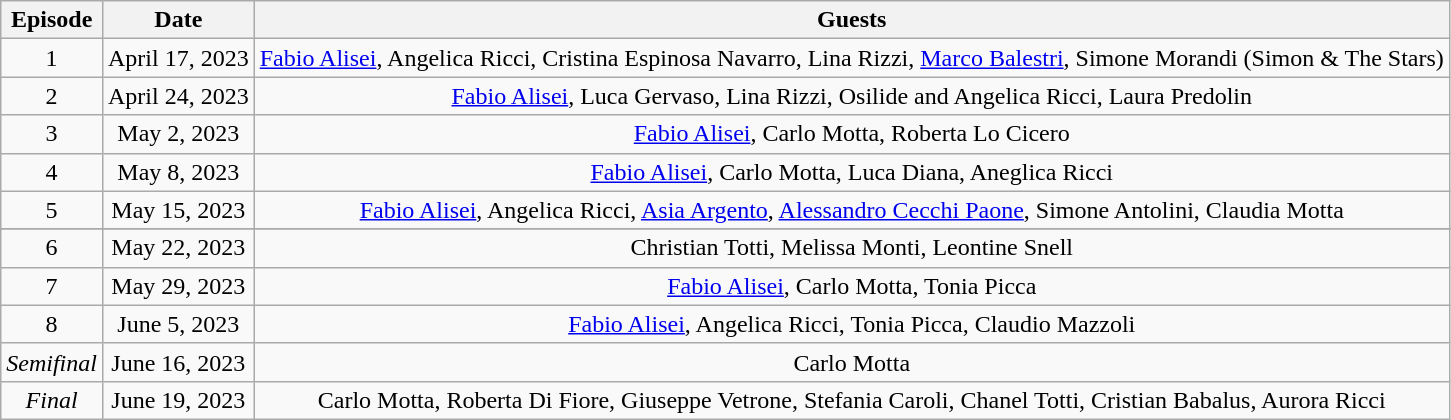<table class="wikitable" style="text-align:center;">
<tr>
<th>Episode</th>
<th>Date</th>
<th>Guests</th>
</tr>
<tr>
<td>1</td>
<td>April 17, 2023</td>
<td><a href='#'>Fabio Alisei</a>, Angelica Ricci, Cristina Espinosa Navarro, Lina Rizzi, <a href='#'>Marco Balestri</a>, Simone Morandi (Simon & The Stars)</td>
</tr>
<tr>
<td>2</td>
<td>April 24, 2023</td>
<td><a href='#'>Fabio Alisei</a>, Luca Gervaso, Lina Rizzi, Osilide and Angelica Ricci, Laura Predolin</td>
</tr>
<tr>
<td>3</td>
<td>May 2, 2023</td>
<td><a href='#'>Fabio Alisei</a>, Carlo Motta, Roberta Lo Cicero</td>
</tr>
<tr>
<td>4</td>
<td>May 8, 2023</td>
<td><a href='#'>Fabio Alisei</a>, Carlo Motta, Luca Diana, Aneglica Ricci</td>
</tr>
<tr>
<td>5</td>
<td>May 15, 2023</td>
<td><a href='#'>Fabio Alisei</a>, Angelica Ricci, <a href='#'>Asia Argento</a>, <a href='#'>Alessandro Cecchi Paone</a>, Simone Antolini, Claudia Motta</td>
</tr>
<tr>
</tr>
<tr>
<td>6</td>
<td>May 22, 2023</td>
<td>Christian Totti, Melissa Monti, Leontine Snell</td>
</tr>
<tr>
<td>7</td>
<td>May 29, 2023</td>
<td><a href='#'>Fabio Alisei</a>, Carlo Motta, Tonia Picca</td>
</tr>
<tr>
<td>8</td>
<td>June 5, 2023</td>
<td><a href='#'>Fabio Alisei</a>, Angelica Ricci, Tonia Picca, Claudio Mazzoli</td>
</tr>
<tr>
<td><em>Semifinal</em></td>
<td>June 16, 2023</td>
<td>Carlo Motta</td>
</tr>
<tr>
<td><em>Final</em></td>
<td>June 19, 2023</td>
<td>Carlo Motta, Roberta Di Fiore, Giuseppe Vetrone, Stefania Caroli, Chanel Totti, Cristian Babalus, Aurora Ricci</td>
</tr>
</table>
